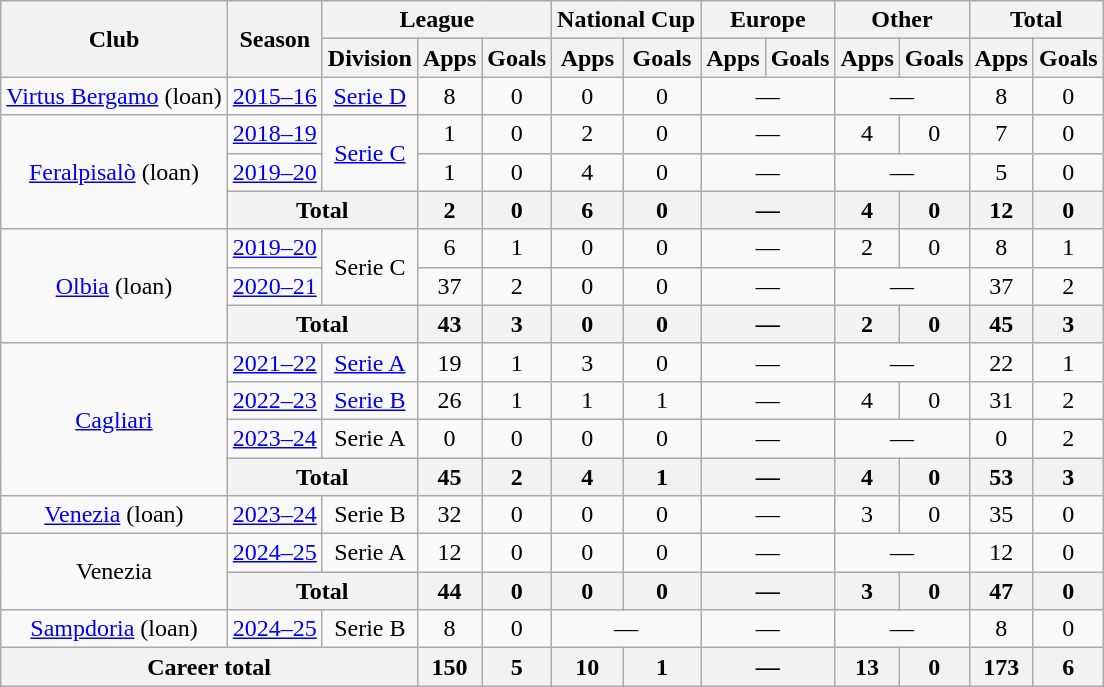<table class="wikitable" style="text-align:center">
<tr>
<th rowspan="2">Club</th>
<th rowspan="2">Season</th>
<th colspan="3">League</th>
<th colspan="2">National Cup</th>
<th colspan="2">Europe</th>
<th colspan="2">Other</th>
<th colspan="2">Total</th>
</tr>
<tr>
<th>Division</th>
<th>Apps</th>
<th>Goals</th>
<th>Apps</th>
<th>Goals</th>
<th>Apps</th>
<th>Goals</th>
<th>Apps</th>
<th>Goals</th>
<th>Apps</th>
<th>Goals</th>
</tr>
<tr>
<td><a href='#'>Virtus Bergamo</a> (loan)</td>
<td><a href='#'>2015–16</a></td>
<td><a href='#'>Serie D</a></td>
<td>8</td>
<td>0</td>
<td>0</td>
<td>0</td>
<td colspan="2">—</td>
<td colspan="2">—</td>
<td>8</td>
<td>0</td>
</tr>
<tr>
<td rowspan="3"><a href='#'>Feralpisalò</a> (loan)</td>
<td><a href='#'>2018–19</a></td>
<td rowspan="2"><a href='#'>Serie C</a></td>
<td>1</td>
<td>0</td>
<td>2</td>
<td>0</td>
<td colspan="2">—</td>
<td>4</td>
<td>0</td>
<td>7</td>
<td>0</td>
</tr>
<tr>
<td><a href='#'>2019–20</a></td>
<td>1</td>
<td>0</td>
<td>4</td>
<td>0</td>
<td colspan="2">—</td>
<td colspan="2">—</td>
<td>5</td>
<td>0</td>
</tr>
<tr>
<th colspan="2">Total</th>
<th>2</th>
<th>0</th>
<th>6</th>
<th>0</th>
<th colspan="2">—</th>
<th>4</th>
<th>0</th>
<th>12</th>
<th>0</th>
</tr>
<tr>
<td rowspan="3"><a href='#'>Olbia</a> (loan)</td>
<td><a href='#'>2019–20</a></td>
<td rowspan="2">Serie C</td>
<td>6</td>
<td>1</td>
<td>0</td>
<td>0</td>
<td colspan="2">—</td>
<td>2</td>
<td>0</td>
<td>8</td>
<td>1</td>
</tr>
<tr>
<td><a href='#'>2020–21</a></td>
<td>37</td>
<td>2</td>
<td>0</td>
<td>0</td>
<td colspan="2">—</td>
<td colspan="2">—</td>
<td>37</td>
<td>2</td>
</tr>
<tr>
<th colspan="2">Total</th>
<th>43</th>
<th>3</th>
<th>0</th>
<th>0</th>
<th colspan="2">—</th>
<th>2</th>
<th>0</th>
<th>45</th>
<th>3</th>
</tr>
<tr>
<td rowspan="4"><a href='#'>Cagliari</a></td>
<td><a href='#'>2021–22</a></td>
<td><a href='#'>Serie A</a></td>
<td>19</td>
<td>1</td>
<td>3</td>
<td>0</td>
<td colspan="2">—</td>
<td colspan="2">—</td>
<td>22</td>
<td>1</td>
</tr>
<tr>
<td><a href='#'>2022–23</a></td>
<td><a href='#'>Serie B</a></td>
<td>26</td>
<td>1</td>
<td>1</td>
<td>1</td>
<td colspan="2">—</td>
<td>4</td>
<td>0</td>
<td>31</td>
<td>2</td>
</tr>
<tr>
<td><a href='#'>2023–24</a></td>
<td>Serie A</td>
<td>0</td>
<td>0</td>
<td>0</td>
<td>0</td>
<td colspan="2">—</td>
<td colspan="2">—</td>
<td>0</td>
<td>2</td>
</tr>
<tr>
<th colspan="2">Total</th>
<th>45</th>
<th>2</th>
<th>4</th>
<th>1</th>
<th colspan="2">—</th>
<th>4</th>
<th>0</th>
<th>53</th>
<th>3</th>
</tr>
<tr>
<td><a href='#'>Venezia</a> (loan)</td>
<td><a href='#'>2023–24</a></td>
<td>Serie B</td>
<td>32</td>
<td>0</td>
<td>0</td>
<td>0</td>
<td colspan="2">—</td>
<td>3</td>
<td>0</td>
<td>35</td>
<td>0</td>
</tr>
<tr>
<td rowspan="2">Venezia</td>
<td><a href='#'>2024–25</a></td>
<td>Serie A</td>
<td>12</td>
<td>0</td>
<td>0</td>
<td>0</td>
<td colspan="2">—</td>
<td colspan="2">—</td>
<td>12</td>
<td>0</td>
</tr>
<tr>
<th colspan="2">Total</th>
<th>44</th>
<th>0</th>
<th>0</th>
<th>0</th>
<th colspan="2">—</th>
<th>3</th>
<th>0</th>
<th>47</th>
<th>0</th>
</tr>
<tr>
<td><a href='#'>Sampdoria</a> (loan)</td>
<td><a href='#'>2024–25</a></td>
<td>Serie B</td>
<td>8</td>
<td>0</td>
<td colspan="2">—</td>
<td colspan="2">—</td>
<td colspan="2">—</td>
<td>8</td>
<td>0</td>
</tr>
<tr>
<th colspan="3">Career total</th>
<th>150</th>
<th>5</th>
<th>10</th>
<th>1</th>
<th colspan="2">—</th>
<th>13</th>
<th>0</th>
<th>173</th>
<th>6</th>
</tr>
</table>
